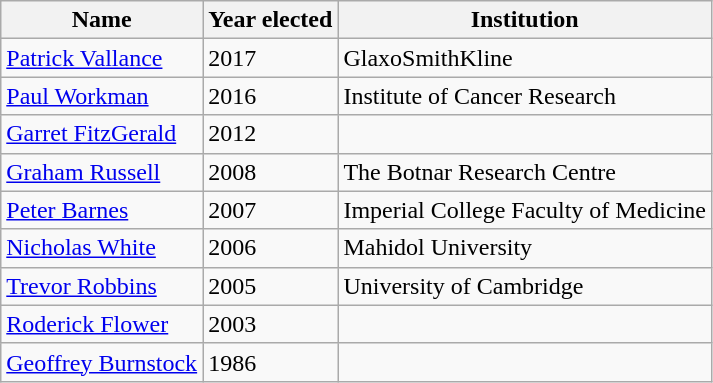<table class="wikitable sortable">
<tr>
<th>Name</th>
<th>Year elected</th>
<th>Institution</th>
</tr>
<tr>
<td><a href='#'>Patrick Vallance</a></td>
<td>2017</td>
<td>GlaxoSmithKline</td>
</tr>
<tr>
<td><a href='#'>Paul Workman</a></td>
<td>2016</td>
<td>Institute of Cancer Research</td>
</tr>
<tr>
<td><a href='#'>Garret FitzGerald</a></td>
<td>2012</td>
<td></td>
</tr>
<tr>
<td><a href='#'>Graham Russell</a></td>
<td>2008</td>
<td>The Botnar Research Centre</td>
</tr>
<tr>
<td><a href='#'>Peter Barnes</a></td>
<td>2007</td>
<td>Imperial College Faculty of Medicine</td>
</tr>
<tr>
<td><a href='#'>Nicholas White</a></td>
<td>2006</td>
<td>Mahidol University</td>
</tr>
<tr>
<td><a href='#'>Trevor Robbins</a></td>
<td>2005</td>
<td>University of Cambridge</td>
</tr>
<tr>
<td><a href='#'>Roderick Flower</a></td>
<td>2003</td>
<td></td>
</tr>
<tr>
<td><a href='#'>Geoffrey Burnstock</a></td>
<td>1986</td>
<td></td>
</tr>
</table>
